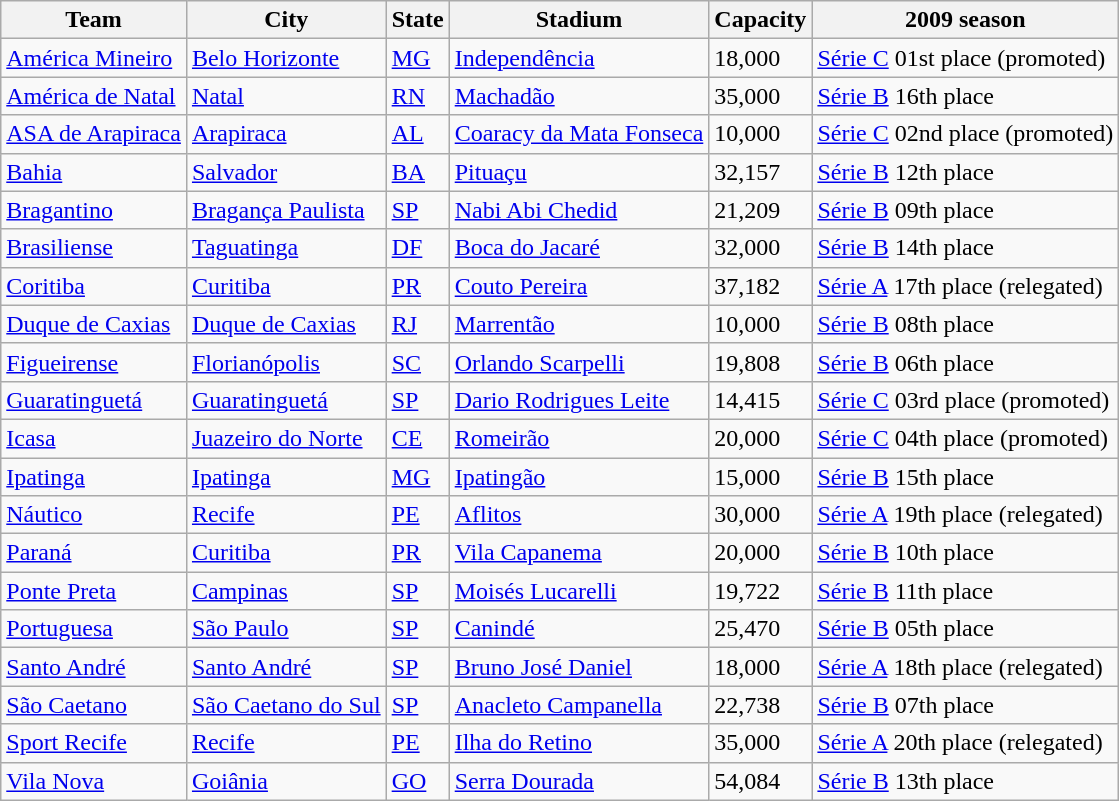<table class="wikitable sortable">
<tr>
<th>Team</th>
<th>City</th>
<th>State</th>
<th>Stadium</th>
<th>Capacity</th>
<th>2009 season</th>
</tr>
<tr>
<td><a href='#'>América Mineiro</a></td>
<td><a href='#'>Belo Horizonte</a></td>
<td> <a href='#'>MG</a></td>
<td><a href='#'>Independência</a></td>
<td>18,000</td>
<td><a href='#'>Série C</a> 01st place (promoted)</td>
</tr>
<tr>
<td><a href='#'>América de Natal</a></td>
<td><a href='#'>Natal</a></td>
<td> <a href='#'>RN</a></td>
<td><a href='#'>Machadão</a></td>
<td>35,000</td>
<td><a href='#'>Série B</a> 16th place</td>
</tr>
<tr>
<td><a href='#'>ASA de Arapiraca</a></td>
<td><a href='#'>Arapiraca</a></td>
<td> <a href='#'>AL</a></td>
<td><a href='#'>Coaracy da Mata Fonseca</a></td>
<td>10,000</td>
<td><a href='#'>Série C</a> 02nd place (promoted)</td>
</tr>
<tr>
<td><a href='#'>Bahia</a></td>
<td><a href='#'>Salvador</a></td>
<td> <a href='#'>BA</a></td>
<td><a href='#'>Pituaçu</a></td>
<td>32,157</td>
<td><a href='#'>Série B</a> 12th place</td>
</tr>
<tr>
<td><a href='#'>Bragantino</a></td>
<td><a href='#'>Bragança Paulista</a></td>
<td> <a href='#'>SP</a></td>
<td><a href='#'>Nabi Abi Chedid</a></td>
<td>21,209</td>
<td><a href='#'>Série B</a> 09th place</td>
</tr>
<tr>
<td><a href='#'>Brasiliense</a></td>
<td><a href='#'>Taguatinga</a></td>
<td> <a href='#'>DF</a></td>
<td><a href='#'>Boca do Jacaré</a></td>
<td>32,000</td>
<td><a href='#'>Série B</a> 14th place</td>
</tr>
<tr>
<td><a href='#'>Coritiba</a></td>
<td><a href='#'>Curitiba</a></td>
<td> <a href='#'>PR</a></td>
<td><a href='#'>Couto Pereira</a></td>
<td>37,182</td>
<td><a href='#'>Série A</a> 17th place (relegated)</td>
</tr>
<tr>
<td><a href='#'>Duque de Caxias</a></td>
<td><a href='#'>Duque de Caxias</a></td>
<td> <a href='#'>RJ</a></td>
<td><a href='#'>Marrentão</a></td>
<td>10,000</td>
<td><a href='#'>Série B</a> 08th place</td>
</tr>
<tr>
<td><a href='#'>Figueirense</a></td>
<td><a href='#'>Florianópolis</a></td>
<td> <a href='#'>SC</a></td>
<td><a href='#'>Orlando Scarpelli</a></td>
<td>19,808</td>
<td><a href='#'>Série B</a> 06th place</td>
</tr>
<tr>
<td><a href='#'>Guaratinguetá</a></td>
<td><a href='#'>Guaratinguetá</a></td>
<td> <a href='#'>SP</a></td>
<td><a href='#'>Dario Rodrigues Leite</a></td>
<td>14,415</td>
<td><a href='#'>Série C</a> 03rd place (promoted)</td>
</tr>
<tr>
<td><a href='#'>Icasa</a></td>
<td><a href='#'>Juazeiro do Norte</a></td>
<td> <a href='#'>CE</a></td>
<td><a href='#'>Romeirão</a></td>
<td>20,000</td>
<td><a href='#'>Série C</a> 04th place (promoted)</td>
</tr>
<tr>
<td><a href='#'>Ipatinga</a></td>
<td><a href='#'>Ipatinga</a></td>
<td> <a href='#'>MG</a></td>
<td><a href='#'>Ipatingão</a></td>
<td>15,000</td>
<td><a href='#'>Série B</a> 15th place</td>
</tr>
<tr>
<td><a href='#'>Náutico</a></td>
<td><a href='#'>Recife</a></td>
<td> <a href='#'>PE</a></td>
<td><a href='#'>Aflitos</a></td>
<td>30,000</td>
<td><a href='#'>Série A</a> 19th place (relegated)</td>
</tr>
<tr>
<td><a href='#'>Paraná</a></td>
<td><a href='#'>Curitiba</a></td>
<td> <a href='#'>PR</a></td>
<td><a href='#'>Vila Capanema</a></td>
<td>20,000</td>
<td><a href='#'>Série B</a> 10th place</td>
</tr>
<tr>
<td><a href='#'>Ponte Preta</a></td>
<td><a href='#'>Campinas</a></td>
<td> <a href='#'>SP</a></td>
<td><a href='#'>Moisés Lucarelli</a></td>
<td>19,722</td>
<td><a href='#'>Série B</a> 11th place</td>
</tr>
<tr>
<td><a href='#'>Portuguesa</a></td>
<td><a href='#'>São Paulo</a></td>
<td> <a href='#'>SP</a></td>
<td><a href='#'>Canindé</a></td>
<td>25,470</td>
<td><a href='#'>Série B</a> 05th place</td>
</tr>
<tr>
<td><a href='#'>Santo André</a></td>
<td><a href='#'>Santo André</a></td>
<td> <a href='#'>SP</a></td>
<td><a href='#'>Bruno José Daniel</a></td>
<td>18,000</td>
<td><a href='#'>Série A</a> 18th place (relegated)</td>
</tr>
<tr>
<td><a href='#'>São Caetano</a></td>
<td><a href='#'>São Caetano do Sul</a></td>
<td> <a href='#'>SP</a></td>
<td><a href='#'>Anacleto Campanella</a></td>
<td>22,738</td>
<td><a href='#'>Série B</a> 07th place</td>
</tr>
<tr>
<td><a href='#'>Sport Recife</a></td>
<td><a href='#'>Recife</a></td>
<td> <a href='#'>PE</a></td>
<td><a href='#'>Ilha do Retino</a></td>
<td>35,000</td>
<td><a href='#'>Série A</a> 20th place (relegated)</td>
</tr>
<tr>
<td><a href='#'>Vila Nova</a></td>
<td><a href='#'>Goiânia</a></td>
<td> <a href='#'>GO</a></td>
<td><a href='#'>Serra Dourada</a></td>
<td>54,084</td>
<td><a href='#'>Série B</a> 13th place</td>
</tr>
</table>
